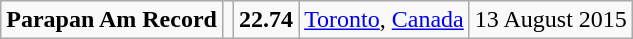<table class="wikitable">
<tr>
<td><strong>Parapan Am Record</strong></td>
<td></td>
<td><strong>22.74</strong></td>
<td><a href='#'>Toronto</a>, <a href='#'>Canada</a></td>
<td>13 August 2015</td>
</tr>
</table>
